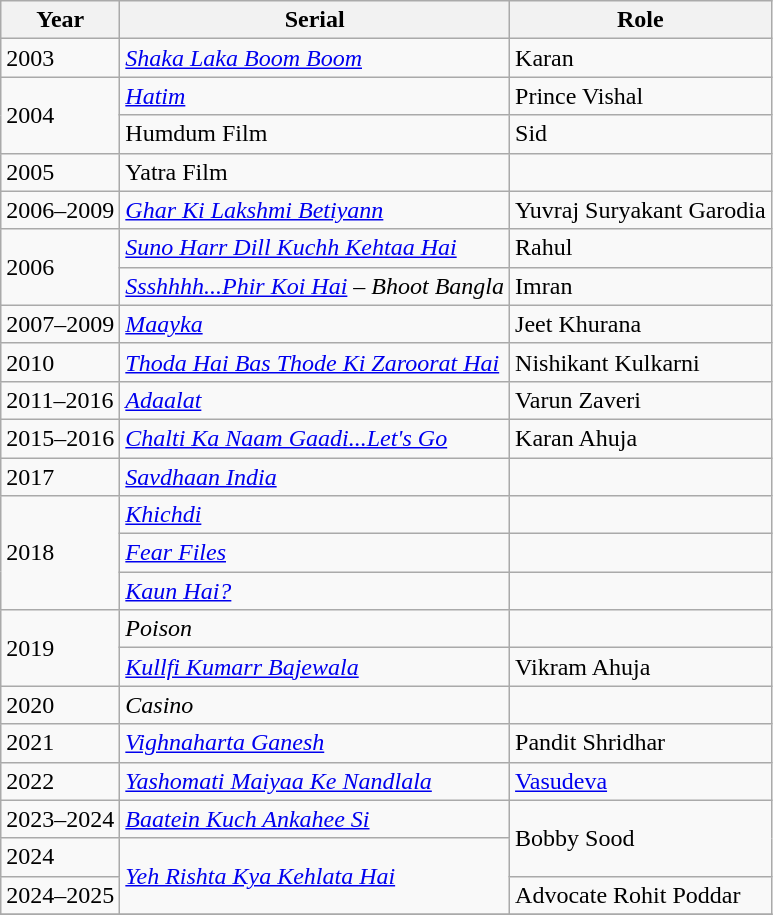<table class="wikitable">
<tr>
<th>Year</th>
<th>Serial</th>
<th>Role</th>
</tr>
<tr>
<td>2003</td>
<td><em><a href='#'>Shaka Laka Boom Boom</a></em></td>
<td>Karan</td>
</tr>
<tr>
<td rowspan="2">2004</td>
<td><em><a href='#'>Hatim</a></em></td>
<td>Prince Vishal</td>
</tr>
<tr>
<td>Humdum Film</td>
<td>Sid</td>
</tr>
<tr>
<td>2005</td>
<td>Yatra Film</td>
<td></td>
</tr>
<tr>
<td>2006–2009</td>
<td><em><a href='#'>Ghar Ki Lakshmi Betiyann</a></em></td>
<td>Yuvraj Suryakant Garodia</td>
</tr>
<tr>
<td rowspan="2">2006</td>
<td><em><a href='#'>Suno Harr Dill Kuchh Kehtaa Hai</a></em></td>
<td>Rahul</td>
</tr>
<tr>
<td><em><a href='#'>Ssshhhh...Phir Koi Hai</a> – Bhoot Bangla</em></td>
<td>Imran</td>
</tr>
<tr>
<td>2007–2009</td>
<td><em><a href='#'>Maayka</a></em></td>
<td>Jeet Khurana</td>
</tr>
<tr>
<td>2010</td>
<td><em><a href='#'>Thoda Hai Bas Thode Ki Zaroorat Hai</a></em></td>
<td>Nishikant Kulkarni</td>
</tr>
<tr>
<td>2011–2016</td>
<td><em><a href='#'>Adaalat</a></em></td>
<td>Varun Zaveri</td>
</tr>
<tr>
<td>2015–2016</td>
<td><em><a href='#'>Chalti Ka Naam Gaadi...Let's Go</a></em></td>
<td>Karan Ahuja</td>
</tr>
<tr>
<td>2017</td>
<td><em><a href='#'>Savdhaan India</a></em></td>
<td></td>
</tr>
<tr>
<td rowspan="3">2018</td>
<td><em><a href='#'>Khichdi</a></em></td>
<td></td>
</tr>
<tr>
<td><em><a href='#'>Fear Files</a></em></td>
<td></td>
</tr>
<tr>
<td><em><a href='#'>Kaun Hai?</a></em></td>
<td></td>
</tr>
<tr>
<td rowspan="2">2019</td>
<td><em>Poison</em></td>
<td></td>
</tr>
<tr>
<td><em><a href='#'>Kullfi Kumarr Bajewala</a></em></td>
<td>Vikram Ahuja</td>
</tr>
<tr>
<td>2020</td>
<td><em>Casino</em></td>
<td></td>
</tr>
<tr>
<td>2021</td>
<td><em><a href='#'>Vighnaharta Ganesh</a></em></td>
<td>Pandit Shridhar</td>
</tr>
<tr>
<td>2022</td>
<td><em><a href='#'>Yashomati Maiyaa Ke Nandlala</a> </em></td>
<td><a href='#'>Vasudeva</a></td>
</tr>
<tr>
<td>2023–2024</td>
<td><em><a href='#'>Baatein Kuch Ankahee Si</a></em></td>
<td rowspan="2">Bobby Sood</td>
</tr>
<tr>
<td>2024</td>
<td rowspan="2"><em><a href='#'>Yeh Rishta Kya Kehlata Hai</a></em></td>
</tr>
<tr>
<td>2024–2025</td>
<td>Advocate Rohit Poddar</td>
</tr>
<tr>
</tr>
</table>
